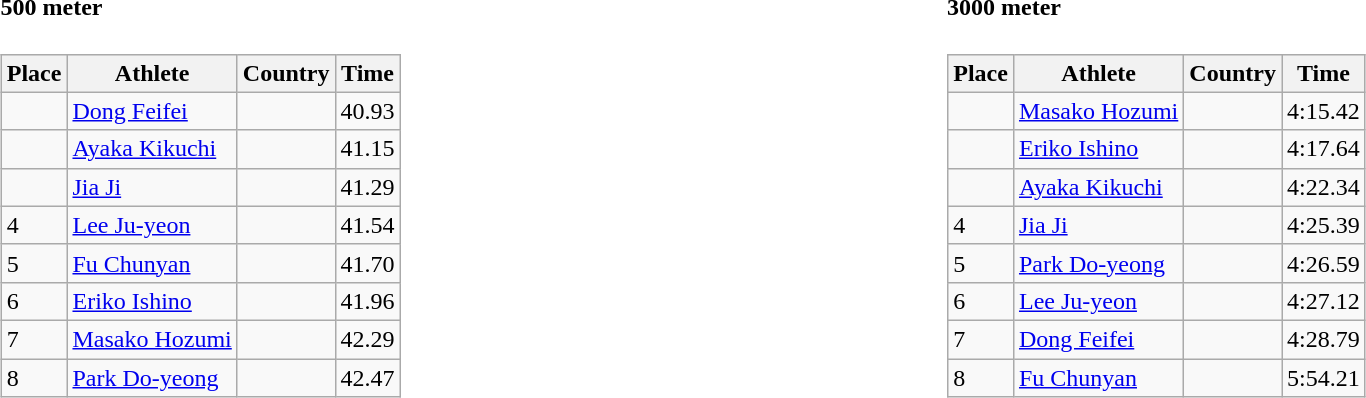<table width=100%>
<tr>
<td width=50% align=left valign=top><br><h4>500 meter</h4><table class="wikitable" border="1">
<tr>
<th>Place</th>
<th>Athlete</th>
<th>Country</th>
<th>Time</th>
</tr>
<tr>
<td></td>
<td><a href='#'>Dong Feifei</a></td>
<td></td>
<td>40.93</td>
</tr>
<tr>
<td></td>
<td><a href='#'>Ayaka Kikuchi</a></td>
<td></td>
<td>41.15</td>
</tr>
<tr>
<td></td>
<td><a href='#'>Jia Ji</a></td>
<td></td>
<td>41.29</td>
</tr>
<tr>
<td>4</td>
<td><a href='#'>Lee Ju-yeon</a></td>
<td></td>
<td>41.54</td>
</tr>
<tr>
<td>5</td>
<td><a href='#'>Fu Chunyan</a></td>
<td></td>
<td>41.70</td>
</tr>
<tr>
<td>6</td>
<td><a href='#'>Eriko Ishino</a></td>
<td></td>
<td>41.96</td>
</tr>
<tr>
<td>7</td>
<td><a href='#'>Masako Hozumi</a></td>
<td></td>
<td>42.29</td>
</tr>
<tr>
<td>8</td>
<td><a href='#'>Park Do-yeong</a></td>
<td></td>
<td>42.47</td>
</tr>
</table>
</td>
<td width=50% align=left valign=top><br><h4>3000 meter</h4><table class="wikitable" border="1">
<tr>
<th>Place</th>
<th>Athlete</th>
<th>Country</th>
<th>Time</th>
</tr>
<tr>
<td></td>
<td><a href='#'>Masako Hozumi</a></td>
<td></td>
<td>4:15.42</td>
</tr>
<tr>
<td></td>
<td><a href='#'>Eriko Ishino</a></td>
<td></td>
<td>4:17.64</td>
</tr>
<tr>
<td></td>
<td><a href='#'>Ayaka Kikuchi</a></td>
<td></td>
<td>4:22.34</td>
</tr>
<tr>
<td>4</td>
<td><a href='#'>Jia Ji</a></td>
<td></td>
<td>4:25.39</td>
</tr>
<tr>
<td>5</td>
<td><a href='#'>Park Do-yeong</a></td>
<td></td>
<td>4:26.59</td>
</tr>
<tr>
<td>6</td>
<td><a href='#'>Lee Ju-yeon</a></td>
<td></td>
<td>4:27.12</td>
</tr>
<tr>
<td>7</td>
<td><a href='#'>Dong Feifei</a></td>
<td></td>
<td>4:28.79</td>
</tr>
<tr>
<td>8</td>
<td><a href='#'>Fu Chunyan</a></td>
<td></td>
<td>5:54.21</td>
</tr>
</table>
</td>
</tr>
</table>
